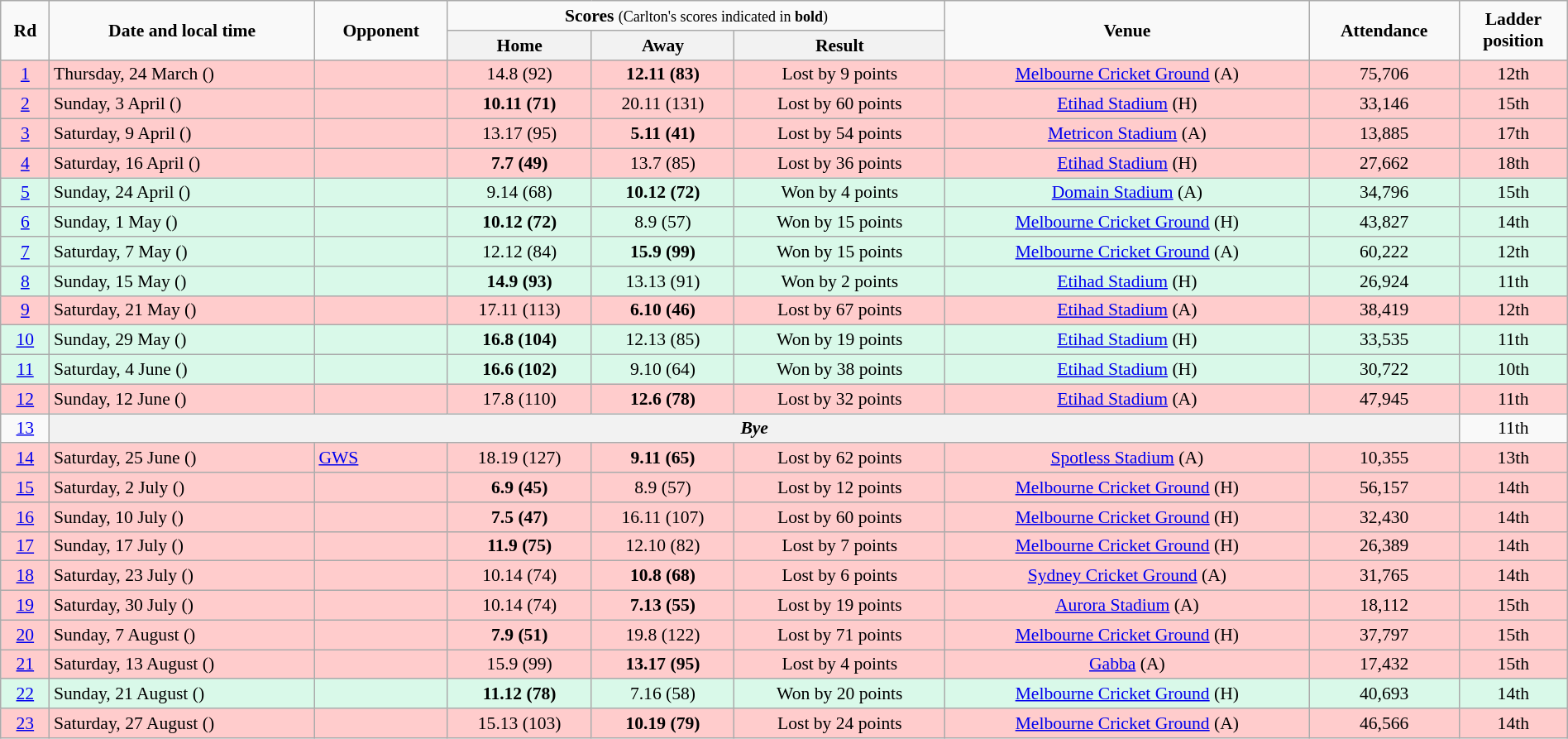<table class="wikitable" style="font-size:90%; text-align:center; width: 100%; margin-left: auto; margin-right: auto;">
<tr>
<td rowspan=2><strong>Rd</strong></td>
<td rowspan=2><strong>Date and local time</strong></td>
<td rowspan=2><strong>Opponent</strong></td>
<td colspan=3><strong>Scores</strong> <small>(Carlton's scores indicated in <strong>bold</strong>)</small></td>
<td rowspan=2><strong>Venue</strong></td>
<td rowspan=2><strong>Attendance</strong></td>
<td rowspan=2><strong>Ladder<br>position</strong></td>
</tr>
<tr>
<th>Home</th>
<th>Away</th>
<th>Result</th>
</tr>
<tr style="background:#fcc;">
<td><a href='#'>1</a></td>
<td align=left>Thursday, 24 March ()</td>
<td align=left></td>
<td>14.8 (92)</td>
<td><strong>12.11 (83)</strong></td>
<td>Lost by 9 points</td>
<td><a href='#'>Melbourne Cricket Ground</a> (A)</td>
<td>75,706</td>
<td>12th</td>
</tr>
<tr style="background:#fcc;">
<td><a href='#'>2</a></td>
<td align=left>Sunday, 3 April ()</td>
<td align=left></td>
<td><strong>10.11 (71)</strong></td>
<td>20.11 (131)</td>
<td>Lost by 60 points</td>
<td><a href='#'>Etihad Stadium</a> (H)</td>
<td>33,146</td>
<td>15th</td>
</tr>
<tr style="background:#fcc;">
<td><a href='#'>3</a></td>
<td align=left>Saturday, 9 April ()</td>
<td align=left></td>
<td>13.17 (95)</td>
<td><strong>5.11 (41)</strong></td>
<td>Lost by 54 points</td>
<td><a href='#'>Metricon Stadium</a> (A)</td>
<td>13,885</td>
<td>17th</td>
</tr>
<tr style="background:#fcc;">
<td><a href='#'>4</a></td>
<td align=left>Saturday, 16 April ()</td>
<td align=left></td>
<td><strong>7.7 (49)</strong></td>
<td>13.7 (85)</td>
<td>Lost by 36 points</td>
<td><a href='#'>Etihad Stadium</a> (H)</td>
<td>27,662</td>
<td>18th</td>
</tr>
<tr style="background:#d9f9e9;">
<td><a href='#'>5</a></td>
<td align=left>Sunday, 24 April ()</td>
<td align=left></td>
<td>9.14 (68)</td>
<td><strong>10.12 (72)</strong></td>
<td>Won by 4 points</td>
<td><a href='#'>Domain Stadium</a> (A)</td>
<td>34,796</td>
<td>15th</td>
</tr>
<tr style="background:#d9f9e9;">
<td><a href='#'>6</a></td>
<td align=left>Sunday, 1 May ()</td>
<td align=left></td>
<td><strong>10.12 (72)</strong></td>
<td>8.9 (57)</td>
<td>Won by 15 points</td>
<td><a href='#'>Melbourne Cricket Ground</a> (H)</td>
<td>43,827</td>
<td>14th</td>
</tr>
<tr style="background:#d9f9e9;">
<td><a href='#'>7</a></td>
<td align=left>Saturday, 7 May ()</td>
<td align=left></td>
<td>12.12 (84)</td>
<td><strong>15.9 (99)</strong></td>
<td>Won by 15 points</td>
<td><a href='#'>Melbourne Cricket Ground</a> (A)</td>
<td>60,222</td>
<td>12th</td>
</tr>
<tr style="background:#d9f9e9;">
<td><a href='#'>8</a></td>
<td align=left>Sunday, 15 May ()</td>
<td align=left></td>
<td><strong>14.9 (93)</strong></td>
<td>13.13 (91)</td>
<td>Won by 2 points</td>
<td><a href='#'>Etihad Stadium</a> (H)</td>
<td>26,924</td>
<td>11th</td>
</tr>
<tr style="background:#fcc;">
<td><a href='#'>9</a></td>
<td align=left>Saturday, 21 May ()</td>
<td align=left></td>
<td>17.11 (113)</td>
<td><strong>6.10 (46)</strong></td>
<td>Lost by 67 points</td>
<td><a href='#'>Etihad Stadium</a> (A)</td>
<td>38,419</td>
<td>12th</td>
</tr>
<tr style="background:#d9f9e9;">
<td><a href='#'>10</a></td>
<td align=left>Sunday, 29 May ()</td>
<td align=left></td>
<td><strong>16.8 (104)</strong></td>
<td>12.13 (85)</td>
<td>Won by 19 points</td>
<td><a href='#'>Etihad Stadium</a> (H)</td>
<td>33,535</td>
<td>11th</td>
</tr>
<tr style="background:#d9f9e9;">
<td><a href='#'>11</a></td>
<td align=left>Saturday, 4 June ()</td>
<td align=left></td>
<td><strong>16.6 (102)</strong></td>
<td>9.10 (64)</td>
<td>Won by 38 points</td>
<td><a href='#'>Etihad Stadium</a> (H)</td>
<td>30,722</td>
<td>10th</td>
</tr>
<tr style="background:#fcc;">
<td><a href='#'>12</a></td>
<td align=left>Sunday, 12 June ()</td>
<td align=left></td>
<td>17.8 (110)</td>
<td><strong>12.6 (78)</strong></td>
<td>Lost by 32 points</td>
<td><a href='#'>Etihad Stadium</a> (A)</td>
<td>47,945</td>
<td>11th</td>
</tr>
<tr>
<td><a href='#'>13</a></td>
<th colspan=7><span><em>Bye</em></span></th>
<td>11th</td>
</tr>
<tr style="background:#fcc;">
<td><a href='#'>14</a></td>
<td align=left>Saturday, 25 June ()</td>
<td align=left><a href='#'>GWS</a></td>
<td>18.19 (127)</td>
<td><strong>9.11 (65)</strong></td>
<td>Lost by 62 points</td>
<td><a href='#'>Spotless Stadium</a> (A)</td>
<td>10,355</td>
<td>13th</td>
</tr>
<tr style="background:#fcc;">
<td><a href='#'>15</a></td>
<td align=left>Saturday, 2 July ()</td>
<td align=left></td>
<td><strong>6.9 (45)</strong></td>
<td>8.9 (57)</td>
<td>Lost by 12 points</td>
<td><a href='#'>Melbourne Cricket Ground</a> (H)</td>
<td>56,157</td>
<td>14th</td>
</tr>
<tr style="background:#fcc;">
<td><a href='#'>16</a></td>
<td align=left>Sunday, 10 July ()</td>
<td align=left></td>
<td><strong>7.5 (47)</strong></td>
<td>16.11 (107)</td>
<td>Lost by 60 points</td>
<td><a href='#'>Melbourne Cricket Ground</a> (H)</td>
<td>32,430</td>
<td>14th</td>
</tr>
<tr style="background:#fcc;">
<td><a href='#'>17</a></td>
<td align=left>Sunday, 17 July ()</td>
<td align=left></td>
<td><strong>11.9 (75)</strong></td>
<td>12.10 (82)</td>
<td>Lost by 7 points</td>
<td><a href='#'>Melbourne Cricket Ground</a> (H)</td>
<td>26,389</td>
<td>14th</td>
</tr>
<tr style="background:#fcc;">
<td><a href='#'>18</a></td>
<td align=left>Saturday, 23 July ()</td>
<td align=left></td>
<td>10.14 (74)</td>
<td><strong>10.8 (68)</strong></td>
<td>Lost by 6 points</td>
<td><a href='#'>Sydney Cricket Ground</a> (A)</td>
<td>31,765</td>
<td>14th</td>
</tr>
<tr style="background:#fcc;">
<td><a href='#'>19</a></td>
<td align=left>Saturday, 30 July ()</td>
<td align=left></td>
<td>10.14 (74)</td>
<td><strong>7.13 (55)</strong></td>
<td>Lost by 19 points</td>
<td><a href='#'>Aurora Stadium</a> (A)</td>
<td>18,112</td>
<td>15th</td>
</tr>
<tr style="background:#fcc;">
<td><a href='#'>20</a></td>
<td align=left>Sunday, 7 August ()</td>
<td align=left></td>
<td><strong>7.9 (51)</strong></td>
<td>19.8 (122)</td>
<td>Lost by 71 points</td>
<td><a href='#'>Melbourne Cricket Ground</a> (H)</td>
<td>37,797</td>
<td>15th</td>
</tr>
<tr style="background:#fcc;">
<td><a href='#'>21</a></td>
<td align=left>Saturday, 13 August ()</td>
<td align=left></td>
<td>15.9 (99)</td>
<td><strong>13.17 (95)</strong></td>
<td>Lost by 4 points</td>
<td><a href='#'>Gabba</a> (A)</td>
<td>17,432</td>
<td>15th</td>
</tr>
<tr style="background:#d9f9e9;">
<td><a href='#'>22</a></td>
<td align=left>Sunday, 21 August ()</td>
<td align=left></td>
<td><strong>11.12 (78)</strong></td>
<td>7.16 (58)</td>
<td>Won by 20 points</td>
<td><a href='#'>Melbourne Cricket Ground</a> (H)</td>
<td>40,693</td>
<td>14th</td>
</tr>
<tr style="background:#fcc;">
<td><a href='#'>23</a></td>
<td align=left>Saturday, 27 August ()</td>
<td align=left></td>
<td>15.13 (103)</td>
<td><strong>10.19 (79)</strong></td>
<td>Lost by 24 points</td>
<td><a href='#'>Melbourne Cricket Ground</a> (A)</td>
<td>46,566</td>
<td>14th</td>
</tr>
</table>
